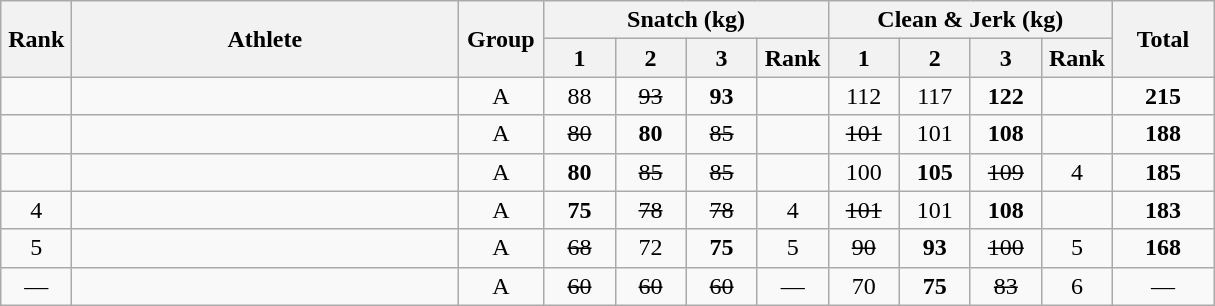<table class = "wikitable" style="text-align:center;">
<tr>
<th rowspan=2 width=40>Rank</th>
<th rowspan=2 width=250>Athlete</th>
<th rowspan=2 width=50>Group</th>
<th colspan=4>Snatch (kg)</th>
<th colspan=4>Clean & Jerk (kg)</th>
<th rowspan=2 width=60>Total</th>
</tr>
<tr>
<th width=40>1</th>
<th width=40>2</th>
<th width=40>3</th>
<th width=40>Rank</th>
<th width=40>1</th>
<th width=40>2</th>
<th width=40>3</th>
<th width=40>Rank</th>
</tr>
<tr>
<td></td>
<td align=left></td>
<td>A</td>
<td>88</td>
<td><s>93</s></td>
<td><strong>93</strong></td>
<td></td>
<td>112</td>
<td>117</td>
<td><strong>122</strong></td>
<td></td>
<td><strong>215</strong></td>
</tr>
<tr>
<td></td>
<td align=left></td>
<td>A</td>
<td><s>80</s></td>
<td><strong>80</strong></td>
<td><s>85</s></td>
<td></td>
<td><s>101</s></td>
<td>101</td>
<td><strong>108</strong></td>
<td></td>
<td><strong>188</strong></td>
</tr>
<tr>
<td></td>
<td align=left></td>
<td>A</td>
<td><strong>80</strong></td>
<td><s>85</s></td>
<td><s>85</s></td>
<td></td>
<td>100</td>
<td><strong>105</strong></td>
<td><s>109</s></td>
<td>4</td>
<td><strong>185</strong></td>
</tr>
<tr>
<td>4</td>
<td align=left></td>
<td>A</td>
<td><strong>75</strong></td>
<td><s>78</s></td>
<td><s>78</s></td>
<td>4</td>
<td><s>101</s></td>
<td>101</td>
<td><strong>108</strong></td>
<td></td>
<td><strong>183</strong></td>
</tr>
<tr>
<td>5</td>
<td align=left></td>
<td>A</td>
<td><s>68</s></td>
<td>72</td>
<td><strong>75</strong></td>
<td>5</td>
<td><s>90</s></td>
<td><strong>93</strong></td>
<td><s>100</s></td>
<td>5</td>
<td><strong>168</strong></td>
</tr>
<tr>
<td>—</td>
<td align=left></td>
<td>A</td>
<td><s>60</s></td>
<td><s>60</s></td>
<td><s>60</s></td>
<td>—</td>
<td>70</td>
<td><strong>75</strong></td>
<td><s>83</s></td>
<td>6</td>
<td>—</td>
</tr>
</table>
